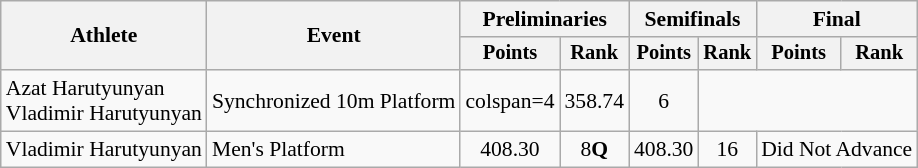<table class=wikitable style="font-size:90%">
<tr>
<th rowspan="2">Athlete</th>
<th rowspan="2">Event</th>
<th colspan="2">Preliminaries</th>
<th colspan="2">Semifinals</th>
<th colspan="2">Final</th>
</tr>
<tr style="font-size:95%">
<th>Points</th>
<th>Rank</th>
<th>Points</th>
<th>Rank</th>
<th>Points</th>
<th>Rank</th>
</tr>
<tr align=center>
<td align=left>Azat Harutyunyan<br>Vladimir Harutyunyan</td>
<td align=left>Synchronized 10m Platform</td>
<td>colspan=4 </td>
<td>358.74</td>
<td>6</td>
</tr>
<tr align=center>
<td align=left>Vladimir Harutyunyan</td>
<td align=left>Men's Platform</td>
<td>408.30</td>
<td>8<strong>Q</strong></td>
<td>408.30</td>
<td>16</td>
<td colspan=2>Did Not Advance</td>
</tr>
</table>
